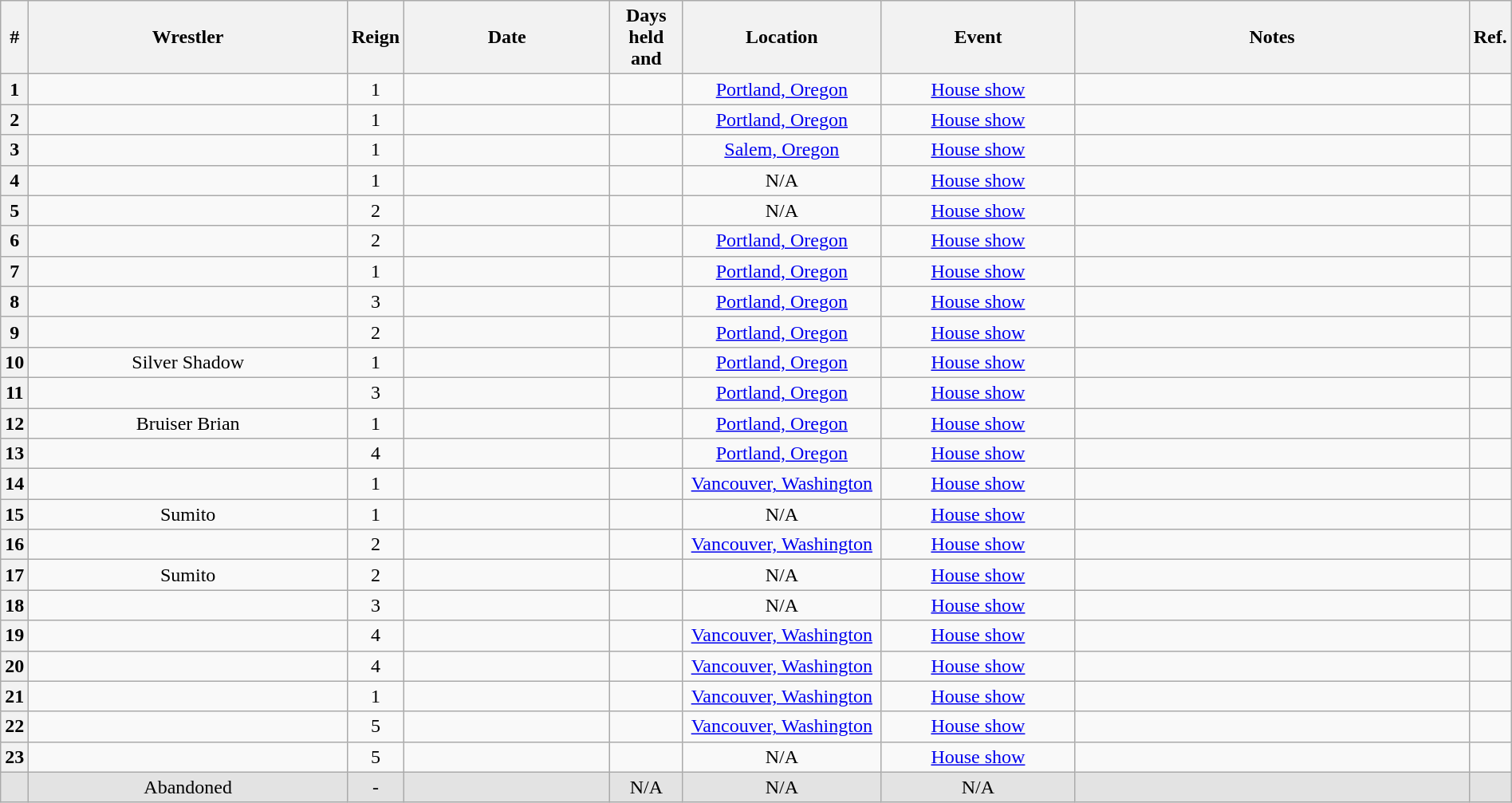<table class="wikitable sortable" width=100% style="text-align: center">
<tr>
<th width=0 data-sort-type="number">#</th>
<th style="width:23%">Wrestler</th>
<th style="width:0%">Reign</th>
<th style="width:15%">Date</th>
<th style="width:5%">Days held<br>and</th>
<th style="width:14%">Location</th>
<th style="width:14%">Event</th>
<th style="width:56%" class="unsortable">Notes</th>
<th style="width:0%" class="unsortable">Ref.</th>
</tr>
<tr>
<th>1</th>
<td></td>
<td>1</td>
<td></td>
<td></td>
<td><a href='#'>Portland, Oregon</a></td>
<td><a href='#'>House show</a></td>
<td align=left></td>
<td> </td>
</tr>
<tr>
<th>2</th>
<td></td>
<td>1</td>
<td></td>
<td></td>
<td><a href='#'>Portland, Oregon</a></td>
<td><a href='#'>House show</a></td>
<td align=left> </td>
<td> </td>
</tr>
<tr>
<th>3</th>
<td></td>
<td>1</td>
<td></td>
<td></td>
<td><a href='#'>Salem, Oregon</a></td>
<td><a href='#'>House show</a></td>
<td align=left> </td>
<td> </td>
</tr>
<tr>
<th>4</th>
<td></td>
<td>1</td>
<td></td>
<td></td>
<td>N/A</td>
<td><a href='#'>House show</a></td>
<td align=left> </td>
<td> </td>
</tr>
<tr>
<th>5</th>
<td></td>
<td>2</td>
<td></td>
<td></td>
<td>N/A</td>
<td><a href='#'>House show</a></td>
<td align=left> </td>
<td> </td>
</tr>
<tr>
<th>6</th>
<td></td>
<td>2</td>
<td></td>
<td></td>
<td><a href='#'>Portland, Oregon</a></td>
<td><a href='#'>House show</a></td>
<td align=left> </td>
<td> </td>
</tr>
<tr>
<th>7</th>
<td></td>
<td>1</td>
<td></td>
<td></td>
<td><a href='#'>Portland, Oregon</a></td>
<td><a href='#'>House show</a></td>
<td align=left> </td>
<td> </td>
</tr>
<tr>
<th>8</th>
<td></td>
<td>3</td>
<td></td>
<td></td>
<td><a href='#'>Portland, Oregon</a></td>
<td><a href='#'>House show</a></td>
<td align=left> </td>
<td> </td>
</tr>
<tr>
<th>9</th>
<td></td>
<td>2</td>
<td></td>
<td></td>
<td><a href='#'>Portland, Oregon</a></td>
<td><a href='#'>House show</a></td>
<td align=left> </td>
<td> </td>
</tr>
<tr>
<th>10</th>
<td>Silver Shadow</td>
<td>1</td>
<td></td>
<td></td>
<td><a href='#'>Portland, Oregon</a></td>
<td><a href='#'>House show</a></td>
<td align=left> </td>
<td> </td>
</tr>
<tr>
<th>11</th>
<td></td>
<td>3</td>
<td></td>
<td></td>
<td><a href='#'>Portland, Oregon</a></td>
<td><a href='#'>House show</a></td>
<td align=left> </td>
<td> </td>
</tr>
<tr>
<th>12</th>
<td>Bruiser Brian</td>
<td>1</td>
<td></td>
<td></td>
<td><a href='#'>Portland, Oregon</a></td>
<td><a href='#'>House show</a></td>
<td align=left> </td>
<td> </td>
</tr>
<tr>
<th>13</th>
<td></td>
<td>4</td>
<td></td>
<td></td>
<td><a href='#'>Portland, Oregon</a></td>
<td><a href='#'>House show</a></td>
<td align=left> </td>
<td></td>
</tr>
<tr>
<th>14</th>
<td></td>
<td>1</td>
<td></td>
<td></td>
<td><a href='#'>Vancouver, Washington</a></td>
<td><a href='#'>House show</a></td>
<td align=left></td>
<td> </td>
</tr>
<tr>
<th>15</th>
<td>Sumito</td>
<td>1</td>
<td> </td>
<td></td>
<td>N/A</td>
<td><a href='#'>House show</a></td>
<td align=left> </td>
<td> </td>
</tr>
<tr>
<th>16</th>
<td></td>
<td>2</td>
<td></td>
<td></td>
<td><a href='#'>Vancouver, Washington</a></td>
<td><a href='#'>House show</a></td>
<td align=left> </td>
<td> </td>
</tr>
<tr>
<th>17</th>
<td>Sumito</td>
<td>2</td>
<td> </td>
<td></td>
<td>N/A</td>
<td><a href='#'>House show</a></td>
<td align=left> </td>
<td> </td>
</tr>
<tr>
<th>18</th>
<td></td>
<td>3</td>
<td> </td>
<td></td>
<td>N/A</td>
<td><a href='#'>House show</a></td>
<td align=left> </td>
<td> </td>
</tr>
<tr>
<th>19</th>
<td></td>
<td>4</td>
<td></td>
<td></td>
<td><a href='#'>Vancouver, Washington</a></td>
<td><a href='#'>House show</a></td>
<td align=left> </td>
<td> </td>
</tr>
<tr>
<th>20</th>
<td></td>
<td>4</td>
<td></td>
<td></td>
<td><a href='#'>Vancouver, Washington</a></td>
<td><a href='#'>House show</a></td>
<td align=left> </td>
<td> </td>
</tr>
<tr>
<th>21</th>
<td></td>
<td>1</td>
<td></td>
<td></td>
<td><a href='#'>Vancouver, Washington</a></td>
<td><a href='#'>House show</a></td>
<td align=left> </td>
<td> </td>
</tr>
<tr>
<th>22</th>
<td></td>
<td>5</td>
<td></td>
<td></td>
<td><a href='#'>Vancouver, Washington</a></td>
<td><a href='#'>House show</a></td>
<td align=left> </td>
<td> </td>
</tr>
<tr>
<th>23</th>
<td></td>
<td>5</td>
<td> </td>
<td></td>
<td>N/A</td>
<td><a href='#'>House show</a></td>
<td align=left> </td>
<td> </td>
</tr>
<tr style="background-color:#e3e3e3">
<td></td>
<td>Abandoned</td>
<td>-</td>
<td></td>
<td>N/A</td>
<td>N/A</td>
<td>N/A</td>
<td align=left></td>
<td> </td>
</tr>
</table>
